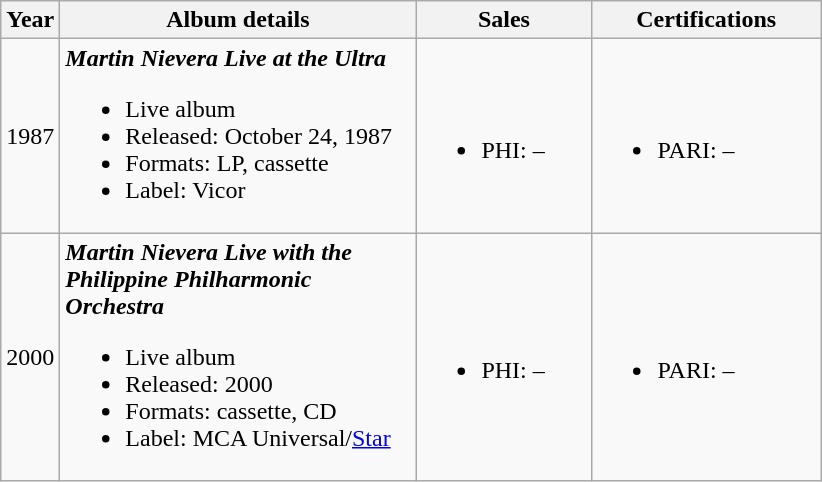<table class="wikitable">
<tr>
<th>Year</th>
<th width=230>Album details</th>
<th width=110>Sales</th>
<th width=145>Certifications</th>
</tr>
<tr>
<td align="center">1987</td>
<td><strong><em>Martin Nievera Live at the Ultra</em></strong><br><ul><li>Live album</li><li>Released: October 24, 1987</li><li>Formats: LP, cassette</li><li>Label: Vicor</li></ul></td>
<td><br><ul><li>PHI: –</li></ul></td>
<td><br><ul><li>PARI: –</li></ul></td>
</tr>
<tr>
<td align="center">2000</td>
<td><strong><em>Martin Nievera Live with the Philippine Philharmonic Orchestra</em></strong><br><ul><li>Live album</li><li>Released: 2000</li><li>Formats: cassette, CD</li><li>Label: MCA Universal/<a href='#'>Star</a></li></ul></td>
<td><br><ul><li>PHI: –</li></ul></td>
<td><br><ul><li>PARI: –</li></ul></td>
</tr>
</table>
